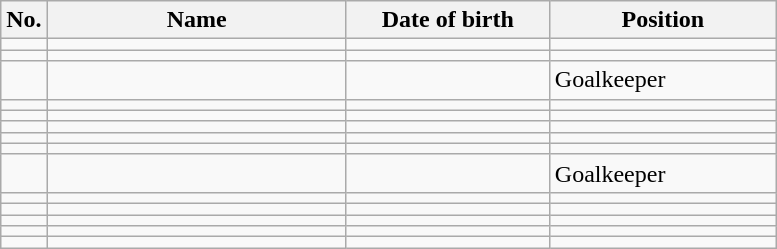<table class="wikitable sortable" style=font-size:100%; text-align:center;>
<tr>
<th>No.</th>
<th style=width:12em>Name</th>
<th style=width:8em>Date of birth</th>
<th style=width:9em>Position</th>
</tr>
<tr>
<td></td>
<td align=left></td>
<td align=right></td>
<td></td>
</tr>
<tr>
<td></td>
<td align=left></td>
<td align=right></td>
<td></td>
</tr>
<tr>
<td></td>
<td align=left></td>
<td align=right></td>
<td>Goalkeeper</td>
</tr>
<tr>
<td></td>
<td align=left></td>
<td align=right></td>
<td></td>
</tr>
<tr>
<td></td>
<td align=left></td>
<td align=right></td>
<td></td>
</tr>
<tr>
<td></td>
<td align=left></td>
<td align=right></td>
<td></td>
</tr>
<tr>
<td></td>
<td align=left></td>
<td align=right></td>
<td></td>
</tr>
<tr>
<td></td>
<td align=left></td>
<td align=right></td>
<td></td>
</tr>
<tr>
<td></td>
<td align=left></td>
<td align=right></td>
<td>Goalkeeper</td>
</tr>
<tr>
<td></td>
<td align=left></td>
<td align=right></td>
<td></td>
</tr>
<tr>
<td></td>
<td align=left></td>
<td align=right></td>
<td></td>
</tr>
<tr>
<td></td>
<td align=left></td>
<td align=right></td>
<td></td>
</tr>
<tr>
<td></td>
<td align=left></td>
<td align=right></td>
<td></td>
</tr>
<tr>
<td></td>
<td align=left></td>
<td align=right></td>
<td></td>
</tr>
</table>
